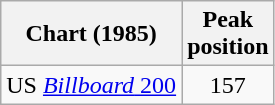<table class="wikitable plainrowheaders">
<tr>
<th scope="col">Chart (1985)</th>
<th scope="col">Peak<br>position</th>
</tr>
<tr>
<td>US <a href='#'><em>Billboard</em> 200</a></td>
<td align="center">157</td>
</tr>
</table>
